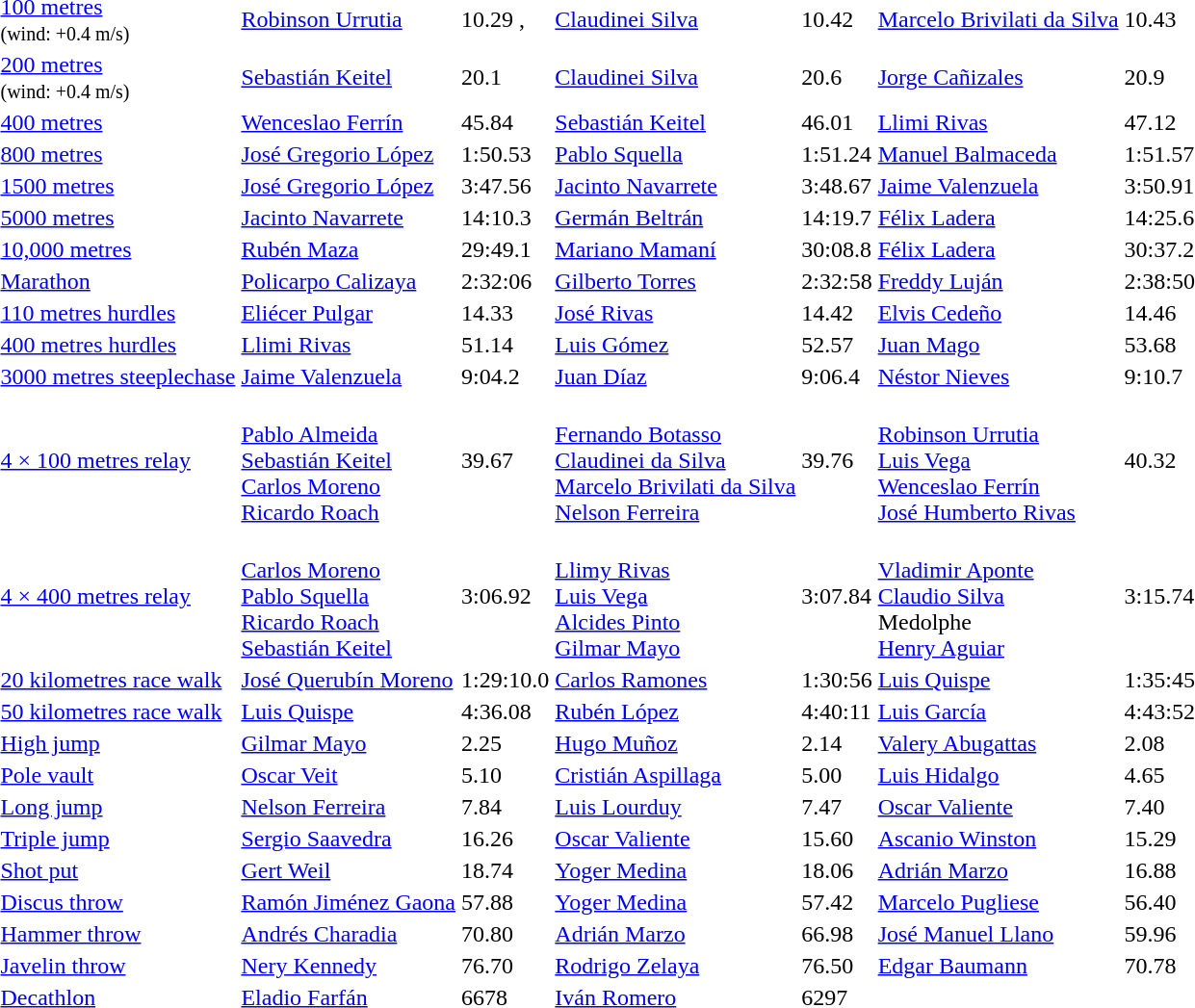<table>
<tr>
<td><a href='#'>100 metres</a><br><small>(wind: +0.4 m/s)</small></td>
<td><a href='#'>Robinson Urrutia</a><br> </td>
<td>10.29 , </td>
<td><a href='#'>Claudinei Silva</a><br> </td>
<td>10.42</td>
<td><a href='#'>Marcelo Brivilati da Silva</a><br> </td>
<td>10.43</td>
</tr>
<tr>
<td><a href='#'>200 metres</a><br><small>(wind: +0.4 m/s)</small></td>
<td><a href='#'>Sebastián Keitel</a><br> </td>
<td>20.1 </td>
<td><a href='#'>Claudinei Silva</a><br> </td>
<td>20.6</td>
<td><a href='#'>Jorge Cañizales</a><br> </td>
<td>20.9</td>
</tr>
<tr>
<td><a href='#'>400 metres</a></td>
<td><a href='#'>Wenceslao Ferrín</a><br> </td>
<td>45.84 </td>
<td><a href='#'>Sebastián Keitel</a><br> </td>
<td>46.01</td>
<td><a href='#'>Llimi Rivas</a><br> </td>
<td>47.12</td>
</tr>
<tr>
<td><a href='#'>800 metres</a></td>
<td><a href='#'>José Gregorio López</a><br> </td>
<td>1:50.53</td>
<td><a href='#'>Pablo Squella</a><br> </td>
<td>1:51.24</td>
<td><a href='#'>Manuel Balmaceda</a><br> </td>
<td>1:51.57</td>
</tr>
<tr>
<td><a href='#'>1500 metres</a></td>
<td><a href='#'>José Gregorio López</a><br> </td>
<td>3:47.56</td>
<td><a href='#'>Jacinto Navarrete</a><br> </td>
<td>3:48.67</td>
<td><a href='#'>Jaime Valenzuela</a><br> </td>
<td>3:50.91</td>
</tr>
<tr>
<td><a href='#'>5000 metres</a></td>
<td><a href='#'>Jacinto Navarrete</a><br> </td>
<td>14:10.3</td>
<td><a href='#'>Germán Beltrán</a><br> </td>
<td>14:19.7</td>
<td><a href='#'>Félix Ladera</a><br> </td>
<td>14:25.6</td>
</tr>
<tr>
<td><a href='#'>10,000 metres</a></td>
<td><a href='#'>Rubén Maza</a><br> </td>
<td>29:49.1</td>
<td><a href='#'>Mariano Mamaní</a><br> </td>
<td>30:08.8</td>
<td><a href='#'>Félix Ladera</a><br> </td>
<td>30:37.2</td>
</tr>
<tr>
<td><a href='#'>Marathon</a></td>
<td><a href='#'>Policarpo Calizaya</a><br> </td>
<td>2:32:06</td>
<td><a href='#'>Gilberto Torres</a><br> </td>
<td>2:32:58</td>
<td><a href='#'>Freddy Luján</a><br> </td>
<td>2:38:50</td>
</tr>
<tr>
<td><a href='#'>110 metres hurdles</a></td>
<td><a href='#'>Eliécer Pulgar</a><br> </td>
<td>14.33 </td>
<td><a href='#'>José Rivas</a><br> </td>
<td>14.42</td>
<td><a href='#'>Elvis Cedeño</a><br> </td>
<td>14.46</td>
</tr>
<tr>
<td><a href='#'>400 metres hurdles</a></td>
<td><a href='#'>Llimi Rivas</a><br> </td>
<td>51.14</td>
<td><a href='#'>Luis Gómez</a><br> </td>
<td>52.57</td>
<td><a href='#'>Juan Mago</a><br> </td>
<td>53.68</td>
</tr>
<tr>
<td><a href='#'>3000 metres steeplechase</a></td>
<td><a href='#'>Jaime Valenzuela</a><br> </td>
<td>9:04.2</td>
<td><a href='#'>Juan Díaz</a><br> </td>
<td>9:06.4</td>
<td><a href='#'>Néstor Nieves</a><br> </td>
<td>9:10.7</td>
</tr>
<tr>
<td><a href='#'>4 × 100 metres relay</a></td>
<td><br><a href='#'>Pablo Almeida</a><br><a href='#'>Sebastián Keitel</a><br><a href='#'>Carlos Moreno</a><br><a href='#'>Ricardo Roach</a></td>
<td>39.67 </td>
<td><br><a href='#'>Fernando Botasso</a><br><a href='#'>Claudinei da Silva</a><br><a href='#'>Marcelo Brivilati da Silva</a><br><a href='#'>Nelson Ferreira</a></td>
<td>39.76</td>
<td><br><a href='#'>Robinson Urrutia</a><br><a href='#'>Luis Vega</a><br><a href='#'>Wenceslao Ferrín</a><br><a href='#'>José Humberto Rivas</a></td>
<td>40.32</td>
</tr>
<tr>
<td><a href='#'>4 × 400 metres relay</a></td>
<td><br><a href='#'>Carlos Moreno</a><br><a href='#'>Pablo Squella</a><br><a href='#'>Ricardo Roach</a><br><a href='#'>Sebastián Keitel</a></td>
<td>3:06.92 </td>
<td><br><a href='#'>Llimy Rivas</a><br><a href='#'>Luis Vega</a><br><a href='#'>Alcides Pinto</a><br><a href='#'>Gilmar Mayo</a></td>
<td>3:07.84</td>
<td><br><a href='#'>Vladimir Aponte</a><br><a href='#'>Claudio Silva</a><br>Medolphe<br><a href='#'>Henry Aguiar</a></td>
<td>3:15.74</td>
</tr>
<tr>
<td><a href='#'>20 kilometres race walk</a></td>
<td><a href='#'>José Querubín Moreno</a><br> </td>
<td>1:29:10.0 </td>
<td><a href='#'>Carlos Ramones</a><br> </td>
<td>1:30:56</td>
<td><a href='#'>Luis Quispe</a><br> </td>
<td>1:35:45</td>
</tr>
<tr>
<td><a href='#'>50 kilometres race walk</a></td>
<td><a href='#'>Luis Quispe</a><br> </td>
<td>4:36.08</td>
<td><a href='#'>Rubén López</a><br> </td>
<td>4:40:11</td>
<td><a href='#'>Luis García</a><br> </td>
<td>4:43:52</td>
</tr>
<tr>
<td><a href='#'>High jump</a></td>
<td><a href='#'>Gilmar Mayo</a><br> </td>
<td>2.25 </td>
<td><a href='#'>Hugo Muñoz</a><br> </td>
<td>2.14</td>
<td><a href='#'>Valery Abugattas</a><br> </td>
<td>2.08</td>
</tr>
<tr>
<td><a href='#'>Pole vault</a></td>
<td><a href='#'>Oscar Veit</a><br> </td>
<td>5.10</td>
<td><a href='#'>Cristián Aspillaga</a><br> </td>
<td>5.00</td>
<td><a href='#'>Luis Hidalgo</a><br> </td>
<td>4.65</td>
</tr>
<tr>
<td><a href='#'>Long jump</a></td>
<td><a href='#'>Nelson Ferreira</a><br> </td>
<td>7.84 </td>
<td><a href='#'>Luis Lourduy</a><br> </td>
<td>7.47</td>
<td><a href='#'>Oscar Valiente</a><br> </td>
<td>7.40</td>
</tr>
<tr>
<td><a href='#'>Triple jump</a></td>
<td><a href='#'>Sergio Saavedra</a><br> </td>
<td>16.26</td>
<td><a href='#'>Oscar Valiente</a><br> </td>
<td>15.60</td>
<td><a href='#'>Ascanio Winston</a><br> </td>
<td>15.29</td>
</tr>
<tr>
<td><a href='#'>Shot put</a></td>
<td><a href='#'>Gert Weil</a><br> </td>
<td>18.74 </td>
<td><a href='#'>Yoger Medina</a><br> </td>
<td>18.06</td>
<td><a href='#'>Adrián Marzo</a><br> </td>
<td>16.88</td>
</tr>
<tr>
<td><a href='#'>Discus throw</a></td>
<td><a href='#'>Ramón Jiménez Gaona</a><br> </td>
<td>57.88 </td>
<td><a href='#'>Yoger Medina</a><br> </td>
<td>57.42</td>
<td><a href='#'>Marcelo Pugliese</a><br> </td>
<td>56.40</td>
</tr>
<tr>
<td><a href='#'>Hammer throw</a></td>
<td><a href='#'>Andrés Charadia</a><br> </td>
<td>70.80 </td>
<td><a href='#'>Adrián Marzo</a><br> </td>
<td>66.98</td>
<td><a href='#'>José Manuel Llano</a><br> </td>
<td>59.96</td>
</tr>
<tr>
<td><a href='#'>Javelin throw</a></td>
<td><a href='#'>Nery Kennedy</a><br> </td>
<td>76.70 </td>
<td><a href='#'>Rodrigo Zelaya</a><br> </td>
<td>76.50</td>
<td><a href='#'>Edgar Baumann</a><br> </td>
<td>70.78</td>
</tr>
<tr>
<td><a href='#'>Decathlon</a></td>
<td><a href='#'>Eladio Farfán</a><br> </td>
<td>6678</td>
<td><a href='#'>Iván Romero</a><br> </td>
<td>6297</td>
<td></td>
<td></td>
</tr>
</table>
